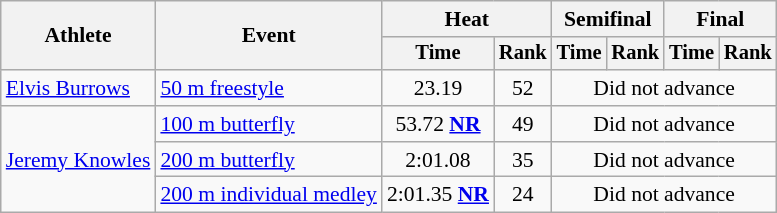<table class=wikitable style="font-size:90%">
<tr>
<th rowspan="2">Athlete</th>
<th rowspan="2">Event</th>
<th colspan="2">Heat</th>
<th colspan="2">Semifinal</th>
<th colspan="2">Final</th>
</tr>
<tr style="font-size:95%">
<th>Time</th>
<th>Rank</th>
<th>Time</th>
<th>Rank</th>
<th>Time</th>
<th>Rank</th>
</tr>
<tr align=center>
<td align=left><a href='#'>Elvis Burrows</a></td>
<td align=left><a href='#'>50 m freestyle</a></td>
<td>23.19</td>
<td>52</td>
<td colspan=4>Did not advance</td>
</tr>
<tr align=center>
<td align=left rowspan=3><a href='#'>Jeremy Knowles</a></td>
<td align=left><a href='#'>100 m butterfly</a></td>
<td>53.72 <strong><a href='#'>NR</a></strong></td>
<td>49</td>
<td colspan=4>Did not advance</td>
</tr>
<tr align=center>
<td align=left><a href='#'>200 m butterfly</a></td>
<td>2:01.08</td>
<td>35</td>
<td colspan=4>Did not advance</td>
</tr>
<tr align=center>
<td align=left><a href='#'>200 m individual medley</a></td>
<td>2:01.35 <strong><a href='#'>NR</a></strong></td>
<td>24</td>
<td colspan=4>Did not advance</td>
</tr>
</table>
